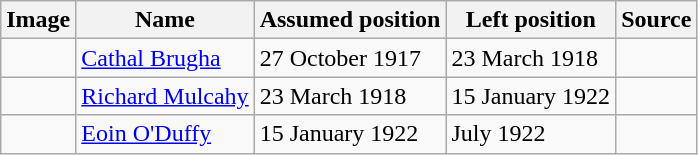<table class="wikitable">
<tr>
<th>Image</th>
<th>Name</th>
<th>Assumed position</th>
<th>Left position</th>
<th>Source</th>
</tr>
<tr>
<td></td>
<td><a href='#'>Cathal Brugha</a></td>
<td>27 October 1917</td>
<td>23 March 1918</td>
<td></td>
</tr>
<tr>
<td></td>
<td><a href='#'>Richard Mulcahy</a></td>
<td>23 March 1918</td>
<td>15 January 1922</td>
<td></td>
</tr>
<tr>
<td></td>
<td><a href='#'>Eoin O'Duffy</a></td>
<td>15 January 1922</td>
<td>July 1922</td>
<td></td>
</tr>
</table>
